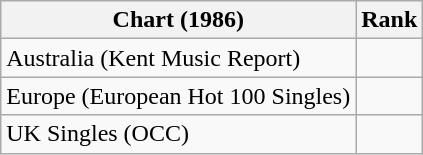<table class="wikitable sortable">
<tr>
<th>Chart (1986)</th>
<th>Rank</th>
</tr>
<tr>
<td>Australia (Kent Music Report)</td>
<td></td>
</tr>
<tr>
<td>Europe (European Hot 100 Singles)</td>
<td></td>
</tr>
<tr>
<td>UK Singles (OCC)</td>
<td></td>
</tr>
</table>
